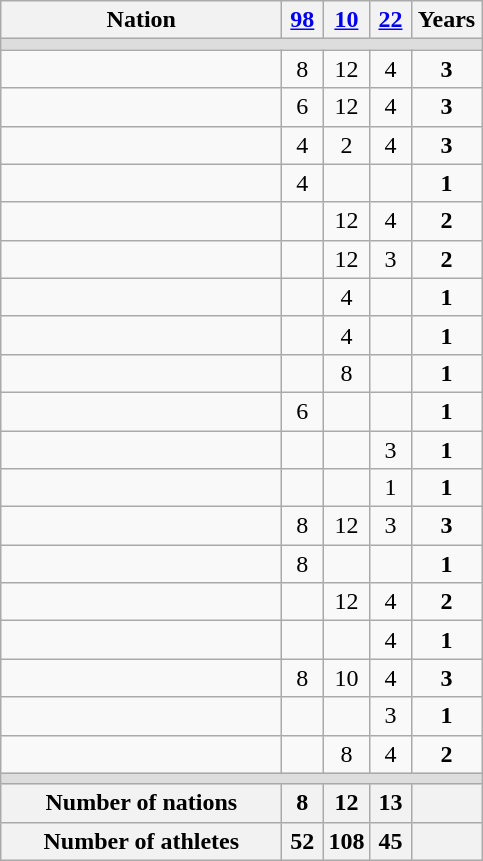<table class=wikitable style="text-align:center">
<tr>
<th width=180>Nation</th>
<th width=20><a href='#'>98</a></th>
<th width=20><a href='#'>10</a></th>
<th width=20><a href='#'>22</a></th>
<th width=40>Years</th>
</tr>
<tr bgcolor=#DDDDDD>
<td colspan=5></td>
</tr>
<tr>
<td align=left></td>
<td>8</td>
<td>12</td>
<td>4</td>
<td><strong>3</strong></td>
</tr>
<tr>
<td align=left></td>
<td>6</td>
<td>12</td>
<td>4</td>
<td><strong>3</strong></td>
</tr>
<tr>
<td align=left></td>
<td>4</td>
<td>2</td>
<td>4</td>
<td><strong>3</strong></td>
</tr>
<tr>
<td align=left></td>
<td>4</td>
<td></td>
<td></td>
<td><strong>1</strong></td>
</tr>
<tr>
<td align=left></td>
<td></td>
<td>12</td>
<td>4</td>
<td><strong>2</strong></td>
</tr>
<tr>
<td align=left></td>
<td></td>
<td>12</td>
<td>3</td>
<td><strong>2</strong></td>
</tr>
<tr>
<td align=left></td>
<td></td>
<td>4</td>
<td></td>
<td><strong>1</strong></td>
</tr>
<tr>
<td align=left></td>
<td></td>
<td>4</td>
<td></td>
<td><strong>1</strong></td>
</tr>
<tr>
<td align=left></td>
<td></td>
<td>8</td>
<td></td>
<td><strong>1</strong></td>
</tr>
<tr>
<td align=left></td>
<td>6</td>
<td></td>
<td></td>
<td><strong>1</strong></td>
</tr>
<tr>
<td align=left></td>
<td></td>
<td></td>
<td>3</td>
<td><strong>1</strong></td>
</tr>
<tr>
<td align=left></td>
<td></td>
<td></td>
<td>1</td>
<td><strong>1</strong></td>
</tr>
<tr>
<td align=left></td>
<td>8</td>
<td>12</td>
<td>3</td>
<td><strong>3</strong></td>
</tr>
<tr>
<td align=left></td>
<td>8</td>
<td></td>
<td></td>
<td><strong>1</strong></td>
</tr>
<tr>
<td align=left></td>
<td></td>
<td>12</td>
<td>4</td>
<td><strong>2</strong></td>
</tr>
<tr>
<td align=left></td>
<td></td>
<td></td>
<td>4</td>
<td><strong>1</strong></td>
</tr>
<tr>
<td align=left></td>
<td>8</td>
<td>10</td>
<td>4</td>
<td><strong>3</strong></td>
</tr>
<tr>
<td align=left></td>
<td></td>
<td></td>
<td>3</td>
<td><strong>1</strong></td>
</tr>
<tr>
<td align=left></td>
<td></td>
<td>8</td>
<td>4</td>
<td><strong>2</strong></td>
</tr>
<tr bgcolor=#DDDDDD>
<td colspan=5></td>
</tr>
<tr>
<th>Number of nations</th>
<th>8</th>
<th>12</th>
<th>13</th>
<th></th>
</tr>
<tr>
<th>Number of athletes</th>
<th>52</th>
<th>108</th>
<th>45</th>
<th></th>
</tr>
</table>
